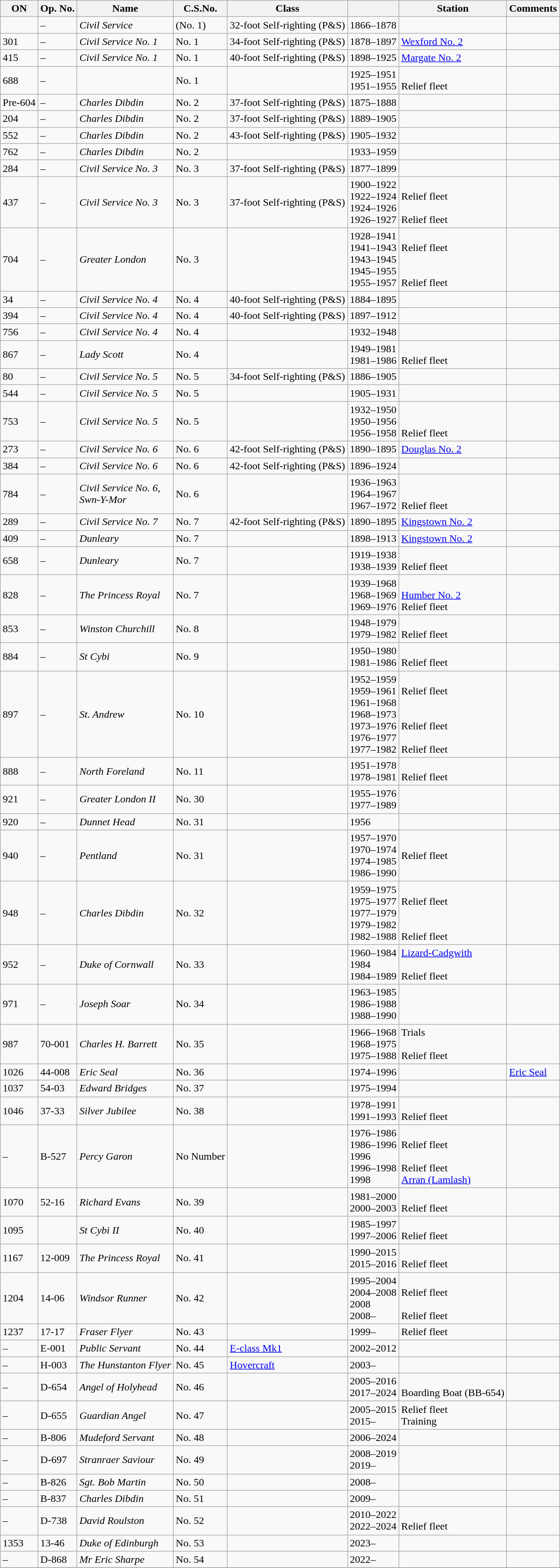<table class="wikitable">
<tr>
<th>ON</th>
<th>Op. No.</th>
<th>Name</th>
<th>C.S.No.</th>
<th>Class</th>
<th></th>
<th>Station</th>
<th>Comments</th>
</tr>
<tr>
<td></td>
<td>–</td>
<td><em>Civil Service</em></td>
<td>(No. 1)</td>
<td>32-foot Self-righting (P&S)</td>
<td>1866–1878</td>
<td></td>
<td></td>
</tr>
<tr>
<td>301</td>
<td>–</td>
<td><em>Civil Service No. 1</em></td>
<td>No. 1</td>
<td>34-foot Self-righting (P&S)</td>
<td>1878–1897</td>
<td><a href='#'>Wexford No. 2</a></td>
<td></td>
</tr>
<tr>
<td>415</td>
<td>–</td>
<td><em>Civil Service No. 1</em></td>
<td>No. 1</td>
<td>40-foot Self-righting (P&S)</td>
<td>1898–1925</td>
<td><a href='#'>Margate No. 2</a></td>
<td></td>
</tr>
<tr>
<td>688</td>
<td>–</td>
<td></td>
<td>No. 1</td>
<td></td>
<td>1925–1951<br>1951–1955</td>
<td><br>Relief fleet</td>
<td></td>
</tr>
<tr>
<td>Pre-604</td>
<td>–</td>
<td><em>Charles Dibdin</em></td>
<td>No. 2</td>
<td>37-foot Self-righting (P&S)</td>
<td>1875–1888</td>
<td></td>
<td></td>
</tr>
<tr>
<td>204</td>
<td>–</td>
<td><em>Charles Dibdin</em></td>
<td>No. 2</td>
<td>37-foot Self-righting (P&S)</td>
<td>1889–1905</td>
<td></td>
<td></td>
</tr>
<tr>
<td>552</td>
<td>–</td>
<td><em>Charles Dibdin</em></td>
<td>No. 2</td>
<td>43-foot Self-righting (P&S)</td>
<td>1905–1932</td>
<td></td>
<td></td>
</tr>
<tr>
<td>762</td>
<td>–</td>
<td><em>Charles Dibdin</em></td>
<td>No. 2</td>
<td></td>
<td>1933–1959</td>
<td></td>
<td></td>
</tr>
<tr>
<td>284</td>
<td>–</td>
<td><em>Civil Service No. 3</em></td>
<td>No. 3</td>
<td>37-foot Self-righting (P&S)</td>
<td>1877–1899</td>
<td></td>
<td></td>
</tr>
<tr>
<td>437</td>
<td>–</td>
<td><em>Civil Service No. 3</em></td>
<td>No. 3</td>
<td>37-foot Self-righting (P&S)</td>
<td>1900–1922<br>1922–1924<br>1924–1926<br>1926–1927</td>
<td><br>Relief fleet<br><br>Relief fleet</td>
<td></td>
</tr>
<tr>
<td>704</td>
<td>–</td>
<td><em>Greater London</em></td>
<td>No. 3</td>
<td></td>
<td>1928–1941<br>1941–1943<br>1943–1945<br>1945–1955<br>1955–1957</td>
<td><br>Relief fleet<br><br><br>Relief fleet</td>
<td></td>
</tr>
<tr>
<td>34</td>
<td>–</td>
<td><em>Civil Service No. 4</em></td>
<td>No. 4</td>
<td>40-foot Self-righting (P&S)</td>
<td>1884–1895</td>
<td></td>
<td></td>
</tr>
<tr>
<td>394</td>
<td>–</td>
<td><em>Civil Service No. 4</em></td>
<td>No. 4</td>
<td>40-foot Self-righting (P&S)</td>
<td>1897–1912</td>
<td></td>
<td></td>
</tr>
<tr>
<td>756</td>
<td>–</td>
<td><em>Civil Service No. 4</em></td>
<td>No. 4</td>
<td></td>
<td>1932–1948</td>
<td></td>
<td></td>
</tr>
<tr>
<td>867</td>
<td>–</td>
<td><em>Lady Scott</em></td>
<td>No. 4</td>
<td></td>
<td>1949–1981<br>1981–1986</td>
<td><br>Relief fleet</td>
<td></td>
</tr>
<tr>
<td>80</td>
<td>–</td>
<td><em>Civil Service No. 5</em></td>
<td>No. 5</td>
<td>34-foot Self-righting (P&S)</td>
<td>1886–1905</td>
<td></td>
<td></td>
</tr>
<tr>
<td>544</td>
<td>–</td>
<td><em>Civil Service No. 5</em></td>
<td>No. 5</td>
<td></td>
<td>1905–1931</td>
<td></td>
<td></td>
</tr>
<tr>
<td>753</td>
<td>–</td>
<td><em>Civil Service No. 5</em></td>
<td>No. 5</td>
<td></td>
<td>1932–1950<br>1950–1956<br>1956–1958</td>
<td><br><br>Relief fleet</td>
<td></td>
</tr>
<tr>
<td>273</td>
<td>–</td>
<td><em>Civil Service No. 6</em></td>
<td>No. 6</td>
<td>42-foot Self-righting (P&S)</td>
<td>1890–1895</td>
<td><a href='#'>Douglas No. 2</a></td>
<td></td>
</tr>
<tr>
<td>384</td>
<td>–</td>
<td><em>Civil Service No. 6</em></td>
<td>No. 6</td>
<td>42-foot Self-righting (P&S)</td>
<td>1896–1924</td>
<td></td>
<td></td>
</tr>
<tr>
<td>784</td>
<td>–</td>
<td><em>Civil Service No. 6</em>,<br><em>Swn-Y-Mor</em></td>
<td>No. 6</td>
<td></td>
<td>1936–1963<br>1964–1967<br>1967–1972</td>
<td><br><br>Relief fleet</td>
<td></td>
</tr>
<tr>
<td>289</td>
<td>–</td>
<td><em>Civil Service No. 7</em></td>
<td>No. 7</td>
<td>42-foot Self-righting (P&S)</td>
<td>1890–1895</td>
<td><a href='#'>Kingstown No. 2</a></td>
<td></td>
</tr>
<tr>
<td>409</td>
<td>–</td>
<td><em>Dunleary</em></td>
<td>No. 7</td>
<td></td>
<td>1898–1913</td>
<td><a href='#'>Kingstown No. 2</a></td>
<td></td>
</tr>
<tr>
<td>658</td>
<td>–</td>
<td><em>Dunleary</em></td>
<td>No. 7</td>
<td></td>
<td>1919–1938<br>1938–1939</td>
<td><br>Relief fleet</td>
<td></td>
</tr>
<tr>
<td>828</td>
<td>–</td>
<td><em>The Princess Royal</em></td>
<td>No. 7</td>
<td></td>
<td>1939–1968<br>1968–1969<br>1969–1976</td>
<td><br><a href='#'>Humber No. 2</a><br>Relief fleet</td>
<td></td>
</tr>
<tr>
<td>853</td>
<td>–</td>
<td><em>Winston Churchill</em></td>
<td>No. 8</td>
<td></td>
<td>1948–1979<br>1979–1982</td>
<td><br>Relief fleet</td>
<td></td>
</tr>
<tr>
<td>884</td>
<td>–</td>
<td><em>St Cybi</em></td>
<td>No. 9</td>
<td></td>
<td>1950–1980<br>1981–1986</td>
<td><br>Relief fleet</td>
<td></td>
</tr>
<tr>
<td>897</td>
<td>–</td>
<td><em>St. Andrew</em></td>
<td>No. 10</td>
<td></td>
<td>1952–1959<br>1959–1961<br>1961–1968<br>1968–1973<br>1973–1976<br>1976–1977<br>1977–1982</td>
<td><br>Relief fleet<br><br><br>Relief fleet<br><br>Relief fleet</td>
<td></td>
</tr>
<tr>
<td>888</td>
<td>–</td>
<td><em>North Foreland</em></td>
<td>No. 11</td>
<td></td>
<td>1951–1978<br>1978–1981</td>
<td><br>Relief fleet</td>
<td></td>
</tr>
<tr>
<td>921</td>
<td>–</td>
<td><em>Greater London II</em></td>
<td>No. 30</td>
<td></td>
<td>1955–1976<br>1977–1989</td>
<td><br></td>
<td></td>
</tr>
<tr>
<td>920</td>
<td>–</td>
<td><em>Dunnet Head</em></td>
<td>No. 31</td>
<td></td>
<td>1956</td>
<td></td>
<td></td>
</tr>
<tr>
<td>940</td>
<td>–</td>
<td><em>Pentland</em></td>
<td>No. 31</td>
<td></td>
<td>1957–1970<br>1970–1974<br>1974–1985<br>1986–1990</td>
<td><br>Relief fleet<br><br></td>
<td></td>
</tr>
<tr>
<td>948</td>
<td>–</td>
<td><em>Charles Dibdin</em></td>
<td>No. 32</td>
<td></td>
<td>1959–1975<br>1975–1977<br>1977–1979<br>1979–1982<br>1982–1988</td>
<td><br>Relief fleet<br><br><br>Relief fleet</td>
<td></td>
</tr>
<tr>
<td>952</td>
<td>–</td>
<td><em>Duke of Cornwall</em></td>
<td>No. 33</td>
<td></td>
<td>1960–1984<br>1984<br>1984–1989</td>
<td><a href='#'>Lizard-Cadgwith</a><br><br>Relief fleet</td>
<td></td>
</tr>
<tr>
<td>971</td>
<td>–</td>
<td><em>Joseph Soar</em></td>
<td>No. 34</td>
<td></td>
<td>1963–1985<br>1986–1988<br>1988–1990</td>
<td><br><br></td>
<td></td>
</tr>
<tr>
<td>987</td>
<td>70-001</td>
<td><em>Charles H. Barrett</em></td>
<td>No. 35</td>
<td></td>
<td>1966–1968<br>1968–1975<br>1975–1988</td>
<td>Trials<br><br>Relief fleet</td>
<td></td>
</tr>
<tr>
<td>1026</td>
<td>44-008</td>
<td><em>Eric Seal</em></td>
<td>No. 36</td>
<td></td>
<td>1974–1996</td>
<td></td>
<td><a href='#'>Eric Seal</a></td>
</tr>
<tr>
<td>1037</td>
<td>54-03</td>
<td><em>Edward Bridges</em></td>
<td>No. 37</td>
<td></td>
<td>1975–1994</td>
<td></td>
<td></td>
</tr>
<tr>
<td>1046</td>
<td>37-33</td>
<td><em>Silver Jubilee</em></td>
<td>No. 38</td>
<td></td>
<td>1978–1991<br>1991–1993</td>
<td><br>Relief fleet</td>
<td></td>
</tr>
<tr>
<td>–</td>
<td>B-527</td>
<td><em>Percy Garon</em></td>
<td>No Number</td>
<td></td>
<td>1976–1986<br>1986–1996<br>1996<br>1996–1998<br>1998</td>
<td><br>Relief fleet<br><br>Relief fleet<br><a href='#'>Arran (Lamlash)</a></td>
<td></td>
</tr>
<tr>
<td>1070</td>
<td>52-16</td>
<td><em>Richard Evans</em></td>
<td>No. 39</td>
<td></td>
<td>1981–2000<br>2000–2003</td>
<td><br>Relief fleet</td>
<td></td>
</tr>
<tr>
<td>1095</td>
<td></td>
<td><em>St Cybi II</em></td>
<td>No. 40</td>
<td></td>
<td>1985–1997<br>1997–2006</td>
<td><br>Relief fleet</td>
<td></td>
</tr>
<tr>
<td>1167</td>
<td>12-009</td>
<td><em>The Princess Royal</em></td>
<td>No. 41</td>
<td></td>
<td>1990–2015<br>2015–2016</td>
<td><br>Relief fleet</td>
<td></td>
</tr>
<tr>
<td>1204</td>
<td>14-06</td>
<td><em>Windsor Runner</em></td>
<td>No. 42</td>
<td></td>
<td>1995–2004<br>2004–2008<br>2008<br>2008–</td>
<td><br>Relief fleet<br><br>Relief fleet</td>
<td></td>
</tr>
<tr>
<td>1237</td>
<td>17-17</td>
<td><em>Fraser Flyer</em></td>
<td>No. 43</td>
<td></td>
<td>1999–</td>
<td>Relief fleet</td>
<td></td>
</tr>
<tr>
<td>–</td>
<td>E-001</td>
<td><em>Public Servant</em></td>
<td>No. 44</td>
<td><a href='#'>E-class Mk1</a></td>
<td>2002–2012</td>
<td></td>
<td></td>
</tr>
<tr>
<td>–</td>
<td>H-003</td>
<td><em>The Hunstanton Flyer</em></td>
<td>No. 45</td>
<td><a href='#'>Hovercraft</a></td>
<td>2003–</td>
<td></td>
<td></td>
</tr>
<tr>
<td>–</td>
<td>D-654</td>
<td><em>Angel of Holyhead</em></td>
<td>No. 46</td>
<td></td>
<td>2005–2016<br>2017–2024</td>
<td><br>Boarding Boat (BB-654)</td>
<td></td>
</tr>
<tr>
<td>–</td>
<td>D-655</td>
<td><em>Guardian Angel</em></td>
<td>No. 47</td>
<td></td>
<td>2005–2015<br>2015–</td>
<td>Relief fleet<br>Training</td>
<td></td>
</tr>
<tr>
<td>–</td>
<td>B-806</td>
<td><em>Mudeford Servant</em></td>
<td>No. 48</td>
<td></td>
<td>2006–2024</td>
<td></td>
<td></td>
</tr>
<tr>
<td>–</td>
<td>D-697</td>
<td><em>Stranraer Saviour</em></td>
<td>No. 49</td>
<td></td>
<td>2008–2019<br>2019–</td>
<td><br></td>
<td></td>
</tr>
<tr>
<td>–</td>
<td>B-826</td>
<td><em>Sgt. Bob Martin</em></td>
<td>No. 50</td>
<td></td>
<td>2008–</td>
<td></td>
<td></td>
</tr>
<tr>
<td>–</td>
<td>B-837</td>
<td><em>Charles Dibdin</em></td>
<td>No. 51</td>
<td></td>
<td>2009–</td>
<td></td>
<td></td>
</tr>
<tr>
<td>–</td>
<td>D-738</td>
<td><em>David Roulston</em></td>
<td>No. 52</td>
<td></td>
<td>2010–2022<br>2022–2024</td>
<td><br>Relief fleet</td>
<td></td>
</tr>
<tr>
<td>1353</td>
<td>13-46</td>
<td><em>Duke of Edinburgh</em></td>
<td>No. 53</td>
<td></td>
<td>2023–</td>
<td></td>
<td></td>
</tr>
<tr>
<td>–</td>
<td>D-868</td>
<td><em>Mr Eric Sharpe</em></td>
<td>No. 54</td>
<td></td>
<td>2022–</td>
<td></td>
<td></td>
</tr>
<tr>
</tr>
</table>
